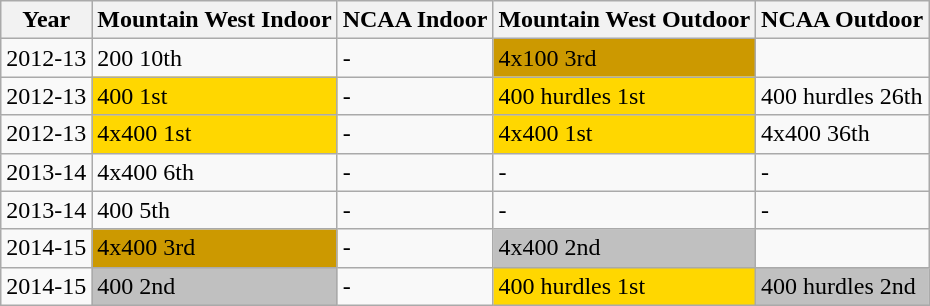<table class="wikitable sortable">
<tr>
<th>Year</th>
<th>Mountain West Indoor</th>
<th>NCAA Indoor</th>
<th>Mountain West Outdoor</th>
<th>NCAA Outdoor</th>
</tr>
<tr>
<td>2012-13</td>
<td>200 10th</td>
<td>-</td>
<td bgcolor=cc9900>4x100 3rd</td>
<td></td>
</tr>
<tr>
<td>2012-13</td>
<td bgcolor=gold>400 1st</td>
<td>-</td>
<td bgcolor=gold>400 hurdles 1st</td>
<td>400 hurdles 26th</td>
</tr>
<tr>
<td>2012-13</td>
<td bgcolor=gold>4x400 1st</td>
<td>-</td>
<td bgcolor=gold>4x400 1st</td>
<td>4x400 36th</td>
</tr>
<tr>
<td>2013-14</td>
<td>4x400 6th</td>
<td>-</td>
<td>-</td>
<td>-</td>
</tr>
<tr>
<td>2013-14</td>
<td>400 5th</td>
<td>-</td>
<td>-</td>
<td>-</td>
</tr>
<tr>
<td>2014-15</td>
<td bgcolor=cc9900>4x400 3rd</td>
<td>-</td>
<td bgcolor=silver>4x400 2nd</td>
<td></td>
</tr>
<tr>
<td>2014-15</td>
<td bgcolor=silver>400 2nd</td>
<td>-</td>
<td bgcolor=gold>400 hurdles 1st</td>
<td bgcolor=silver>400 hurdles 2nd</td>
</tr>
</table>
